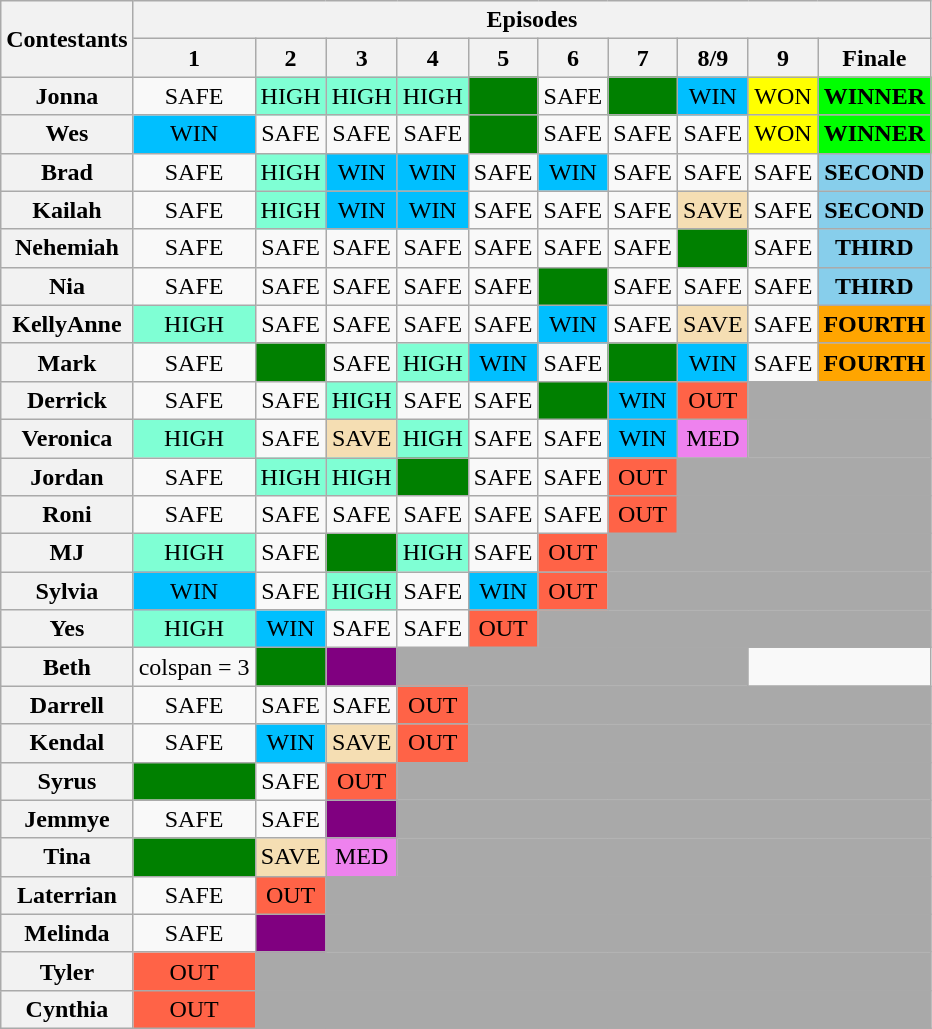<table class="wikitable" style="text-align:center">
<tr>
<th rowspan=2>Contestants</th>
<th colspan="10">Episodes</th>
</tr>
<tr>
<th>1</th>
<th>2</th>
<th>3</th>
<th>4</th>
<th>5</th>
<th>6</th>
<th>7</th>
<th>8/9</th>
<th>9</th>
<th>Finale</th>
</tr>
<tr>
<th>Jonna</th>
<td>SAFE</td>
<td bgcolor="aquamarine">HIGH</td>
<td bgcolor="aquamarine">HIGH</td>
<td bgcolor="aquamarine">HIGH</td>
<td bgcolor="green"></td>
<td>SAFE</td>
<td bgcolor="green"></td>
<td bgcolor="deepskyblue">WIN</td>
<td bgcolor="yellow">WON</td>
<td bgcolor="lime"><strong>WINNER</strong></td>
</tr>
<tr>
<th>Wes</th>
<td bgcolor="deepskyblue">WIN</td>
<td>SAFE</td>
<td>SAFE</td>
<td>SAFE</td>
<td bgcolor="green"></td>
<td>SAFE</td>
<td>SAFE</td>
<td>SAFE</td>
<td bgcolor="yellow">WON</td>
<td bgcolor="lime"><strong>WINNER</strong></td>
</tr>
<tr>
<th>Brad</th>
<td>SAFE</td>
<td bgcolor="aquamarine">HIGH</td>
<td bgcolor="deepskyblue">WIN</td>
<td bgcolor="deepskyblue">WIN</td>
<td>SAFE</td>
<td bgcolor="deepskyblue">WIN</td>
<td>SAFE</td>
<td>SAFE</td>
<td>SAFE</td>
<td bgcolor="skyblue"><strong>SECOND</strong></td>
</tr>
<tr>
<th>Kailah</th>
<td>SAFE</td>
<td bgcolor="aquamarine">HIGH</td>
<td bgcolor="deepskyblue">WIN</td>
<td bgcolor="deepskyblue">WIN</td>
<td>SAFE</td>
<td>SAFE</td>
<td>SAFE</td>
<td bgcolor="wheat">SAVE</td>
<td>SAFE</td>
<td bgcolor="skyblue"><strong>SECOND</strong></td>
</tr>
<tr>
<th>Nehemiah</th>
<td>SAFE</td>
<td>SAFE</td>
<td>SAFE</td>
<td>SAFE</td>
<td>SAFE</td>
<td>SAFE</td>
<td>SAFE</td>
<td bgcolor="green"></td>
<td>SAFE</td>
<td bgcolor="skyblue"><strong>THIRD</strong></td>
</tr>
<tr>
<th>Nia</th>
<td>SAFE</td>
<td>SAFE</td>
<td>SAFE</td>
<td>SAFE</td>
<td>SAFE</td>
<td bgcolor="green"></td>
<td>SAFE</td>
<td>SAFE</td>
<td>SAFE</td>
<td bgcolor="skyblue"><strong>THIRD</strong></td>
</tr>
<tr>
<th>KellyAnne</th>
<td bgcolor="aquamarine">HIGH</td>
<td>SAFE</td>
<td>SAFE</td>
<td>SAFE</td>
<td>SAFE</td>
<td bgcolor="deepskyblue">WIN</td>
<td>SAFE</td>
<td bgcolor="wheat">SAVE</td>
<td>SAFE</td>
<td bgcolor="orange"><strong>FOURTH</strong></td>
</tr>
<tr>
<th>Mark</th>
<td>SAFE</td>
<td bgcolor="green"></td>
<td>SAFE</td>
<td bgcolor="aquamarine">HIGH</td>
<td bgcolor="deepskyblue">WIN</td>
<td>SAFE</td>
<td bgcolor="green"></td>
<td bgcolor="deepskyblue">WIN</td>
<td>SAFE</td>
<td bgcolor="orange"><strong>FOURTH</strong></td>
</tr>
<tr>
<th>Derrick</th>
<td>SAFE</td>
<td>SAFE</td>
<td bgcolor="aquamarine">HIGH</td>
<td>SAFE</td>
<td>SAFE</td>
<td bgcolor="green"></td>
<td bgcolor="deepskyblue">WIN</td>
<td bgcolor="tomato">OUT</td>
<td bgcolor="darkgray" colspan=2></td>
</tr>
<tr>
<th>Veronica</th>
<td bgcolor="aquamarine">HIGH</td>
<td>SAFE</td>
<td bgcolor="wheat">SAVE</td>
<td bgcolor="aquamarine">HIGH</td>
<td>SAFE</td>
<td>SAFE</td>
<td bgcolor="deepskyblue">WIN</td>
<td bgcolor="violet">MED</td>
<td bgcolor="darkgray" colspan=2></td>
</tr>
<tr>
<th>Jordan</th>
<td>SAFE</td>
<td bgcolor="aquamarine">HIGH</td>
<td bgcolor="aquamarine">HIGH</td>
<td bgcolor="green"></td>
<td>SAFE</td>
<td>SAFE</td>
<td bgcolor="tomato">OUT</td>
<td colspan="3" style="background:darkgray"></td>
</tr>
<tr>
<th>Roni</th>
<td>SAFE</td>
<td>SAFE</td>
<td>SAFE</td>
<td>SAFE</td>
<td>SAFE</td>
<td>SAFE</td>
<td bgcolor="tomato">OUT</td>
<td colspan="3" style="background:darkgray"></td>
</tr>
<tr>
<th>MJ</th>
<td bgcolor="aquamarine">HIGH</td>
<td>SAFE</td>
<td bgcolor="green"></td>
<td bgcolor="aquamarine">HIGH</td>
<td>SAFE</td>
<td bgcolor="tomato">OUT</td>
<td colspan="4" style="background:darkgray"></td>
</tr>
<tr>
<th>Sylvia</th>
<td bgcolor="deepskyblue">WIN</td>
<td>SAFE</td>
<td bgcolor="aquamarine">HIGH</td>
<td>SAFE</td>
<td bgcolor="deepskyblue">WIN</td>
<td bgcolor="tomato">OUT</td>
<td colspan="4" style="background:darkgray"></td>
</tr>
<tr>
<th>Yes</th>
<td bgcolor="aquamarine">HIGH</td>
<td bgcolor="deepskyblue">WIN</td>
<td>SAFE</td>
<td>SAFE</td>
<td bgcolor="tomato">OUT</td>
<td colspan="5" style="background:darkgray"></td>
</tr>
<tr>
<th>Beth</th>
<td>colspan = 3 </td>
<td bgcolor="green"></td>
<td bgcolor="purple"></td>
<td colspan="5" style="background:darkgray"></td>
</tr>
<tr>
<th>Darrell</th>
<td>SAFE</td>
<td>SAFE</td>
<td>SAFE</td>
<td bgcolor="tomato">OUT</td>
<td colspan="6" style="background:darkgray"></td>
</tr>
<tr>
<th>Kendal</th>
<td>SAFE</td>
<td bgcolor="deepskyblue">WIN</td>
<td bgcolor="wheat">SAVE</td>
<td bgcolor="tomato">OUT</td>
<td colspan="6" style="background:darkgray"></td>
</tr>
<tr>
<th>Syrus</th>
<td bgcolor="green"></td>
<td>SAFE</td>
<td bgcolor="tomato">OUT</td>
<td colspan="7" style="background:darkgray"></td>
</tr>
<tr>
<th>Jemmye</th>
<td>SAFE</td>
<td>SAFE</td>
<td bgcolor="purple"></td>
<td colspan="7" style="background:darkgray"></td>
</tr>
<tr>
<th>Tina</th>
<td bgcolor="green"></td>
<td bgcolor="wheat">SAVE</td>
<td bgcolor="violet">MED</td>
<td colspan="7" style="background:darkgray"></td>
</tr>
<tr>
<th>Laterrian</th>
<td>SAFE</td>
<td bgcolor="tomato">OUT</td>
<td colspan="8" style="background:darkgray"></td>
</tr>
<tr>
<th>Melinda</th>
<td>SAFE</td>
<td bgcolor="purple"></td>
<td colspan="8" style="background:darkgray"></td>
</tr>
<tr>
<th>Tyler</th>
<td bgcolor="tomato">OUT</td>
<td colspan="9" style="background:darkgray"></td>
</tr>
<tr>
<th>Cynthia</th>
<td bgcolor="tomato">OUT</td>
<td colspan="9" style="background:darkgray"></td>
</tr>
</table>
